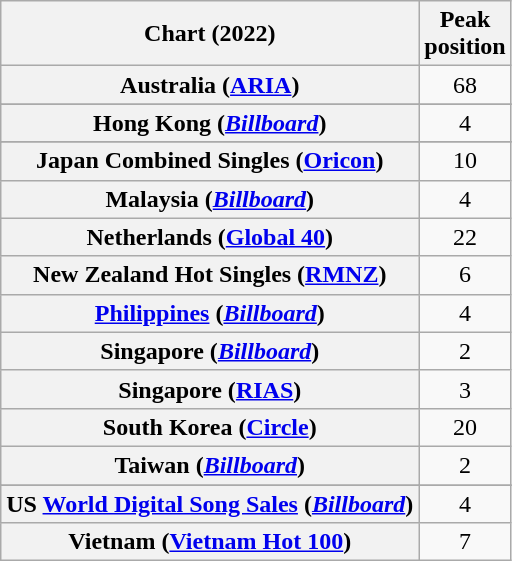<table class="wikitable sortable plainrowheaders" style="text-align:center">
<tr>
<th scope="col">Chart (2022)</th>
<th scope="col">Peak<br>position</th>
</tr>
<tr>
<th scope="row">Australia (<a href='#'>ARIA</a>)</th>
<td>68</td>
</tr>
<tr>
</tr>
<tr>
<th scope="row">Hong Kong (<em><a href='#'>Billboard</a></em>)</th>
<td>4</td>
</tr>
<tr>
</tr>
<tr>
</tr>
<tr>
<th scope="row">Japan Combined Singles (<a href='#'>Oricon</a>)</th>
<td>10</td>
</tr>
<tr>
<th scope="row">Malaysia (<em><a href='#'>Billboard</a></em>)</th>
<td>4</td>
</tr>
<tr>
<th scope="row">Netherlands (<a href='#'>Global 40</a>)</th>
<td>22</td>
</tr>
<tr>
<th scope="row">New Zealand Hot Singles (<a href='#'>RMNZ</a>)</th>
<td>6</td>
</tr>
<tr>
<th scope="row"><a href='#'>Philippines</a> (<em><a href='#'>Billboard</a></em>)</th>
<td>4</td>
</tr>
<tr>
<th scope="row">Singapore (<em><a href='#'>Billboard</a></em>)</th>
<td>2</td>
</tr>
<tr>
<th scope="row">Singapore (<a href='#'>RIAS</a>)</th>
<td>3</td>
</tr>
<tr>
<th scope="row">South Korea (<a href='#'>Circle</a>)</th>
<td>20</td>
</tr>
<tr>
<th scope="row">Taiwan (<em><a href='#'>Billboard</a></em>)</th>
<td>2</td>
</tr>
<tr>
</tr>
<tr>
</tr>
<tr>
<th scope="row">US <a href='#'>World Digital Song Sales</a> (<em><a href='#'>Billboard</a></em>)</th>
<td>4</td>
</tr>
<tr>
<th scope="row">Vietnam (<a href='#'>Vietnam Hot 100</a>)</th>
<td>7</td>
</tr>
</table>
